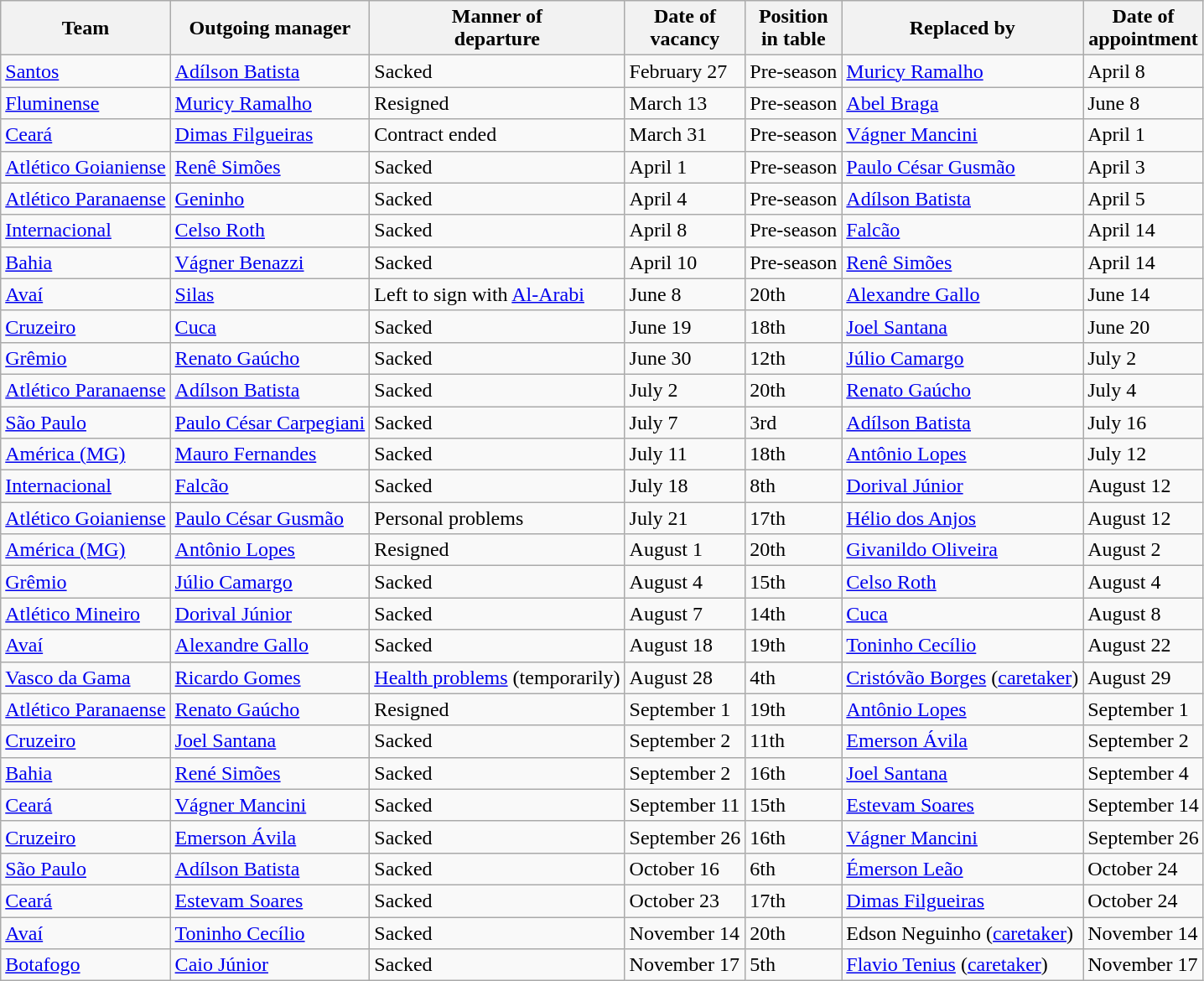<table class="wikitable sortable">
<tr>
<th>Team</th>
<th>Outgoing manager</th>
<th>Manner of<br>departure</th>
<th>Date of<br>vacancy</th>
<th>Position<br>in table</th>
<th>Replaced by</th>
<th>Date of<br>appointment</th>
</tr>
<tr>
<td><a href='#'>Santos</a></td>
<td><a href='#'>Adílson Batista</a></td>
<td>Sacked</td>
<td>February 27</td>
<td>Pre-season</td>
<td><a href='#'>Muricy Ramalho</a></td>
<td>April 8</td>
</tr>
<tr>
<td><a href='#'>Fluminense</a></td>
<td><a href='#'>Muricy Ramalho</a></td>
<td>Resigned</td>
<td>March 13</td>
<td>Pre-season</td>
<td><a href='#'>Abel Braga</a></td>
<td>June 8</td>
</tr>
<tr>
<td><a href='#'>Ceará</a></td>
<td><a href='#'>Dimas Filgueiras</a></td>
<td>Contract ended</td>
<td>March 31</td>
<td>Pre-season</td>
<td><a href='#'>Vágner Mancini</a></td>
<td>April 1</td>
</tr>
<tr>
<td><a href='#'>Atlético Goianiense</a></td>
<td><a href='#'>Renê Simões</a></td>
<td>Sacked</td>
<td>April 1</td>
<td>Pre-season</td>
<td><a href='#'>Paulo César Gusmão</a></td>
<td>April 3</td>
</tr>
<tr>
<td><a href='#'>Atlético Paranaense</a></td>
<td><a href='#'>Geninho</a></td>
<td>Sacked</td>
<td>April 4</td>
<td>Pre-season</td>
<td><a href='#'>Adílson Batista</a></td>
<td>April 5</td>
</tr>
<tr>
<td><a href='#'>Internacional</a></td>
<td><a href='#'>Celso Roth</a></td>
<td>Sacked</td>
<td>April 8</td>
<td>Pre-season</td>
<td><a href='#'>Falcão</a></td>
<td>April 14</td>
</tr>
<tr>
<td><a href='#'>Bahia</a></td>
<td><a href='#'>Vágner Benazzi</a></td>
<td>Sacked</td>
<td>April 10</td>
<td>Pre-season</td>
<td><a href='#'>Renê Simões</a></td>
<td>April 14</td>
</tr>
<tr>
<td><a href='#'>Avaí</a></td>
<td><a href='#'>Silas</a></td>
<td>Left to sign with <a href='#'>Al-Arabi</a></td>
<td>June 8</td>
<td>20th</td>
<td><a href='#'>Alexandre Gallo</a></td>
<td>June 14</td>
</tr>
<tr>
<td><a href='#'>Cruzeiro</a></td>
<td><a href='#'>Cuca</a></td>
<td>Sacked</td>
<td>June 19</td>
<td>18th</td>
<td><a href='#'>Joel Santana</a></td>
<td>June 20</td>
</tr>
<tr>
<td><a href='#'>Grêmio</a></td>
<td><a href='#'>Renato Gaúcho</a></td>
<td>Sacked</td>
<td>June 30</td>
<td>12th</td>
<td><a href='#'>Júlio Camargo</a></td>
<td>July 2</td>
</tr>
<tr>
<td><a href='#'>Atlético Paranaense</a></td>
<td><a href='#'>Adílson Batista</a></td>
<td>Sacked</td>
<td>July 2</td>
<td>20th</td>
<td><a href='#'>Renato Gaúcho</a></td>
<td>July 4</td>
</tr>
<tr>
<td><a href='#'>São Paulo</a></td>
<td><a href='#'>Paulo César Carpegiani</a></td>
<td>Sacked</td>
<td>July 7</td>
<td>3rd</td>
<td><a href='#'>Adílson Batista</a></td>
<td>July 16</td>
</tr>
<tr>
<td><a href='#'>América (MG)</a></td>
<td><a href='#'>Mauro Fernandes</a></td>
<td>Sacked</td>
<td>July 11</td>
<td>18th</td>
<td><a href='#'>Antônio Lopes</a></td>
<td>July 12</td>
</tr>
<tr>
<td><a href='#'>Internacional</a></td>
<td><a href='#'>Falcão</a></td>
<td>Sacked</td>
<td>July 18</td>
<td>8th</td>
<td><a href='#'>Dorival Júnior</a></td>
<td>August 12</td>
</tr>
<tr>
<td><a href='#'>Atlético Goianiense</a></td>
<td><a href='#'>Paulo César Gusmão</a></td>
<td>Personal problems</td>
<td>July 21</td>
<td>17th</td>
<td><a href='#'>Hélio dos Anjos</a></td>
<td>August 12</td>
</tr>
<tr>
<td><a href='#'>América (MG)</a></td>
<td><a href='#'>Antônio Lopes</a></td>
<td>Resigned</td>
<td>August 1</td>
<td>20th</td>
<td><a href='#'>Givanildo Oliveira</a></td>
<td>August 2</td>
</tr>
<tr>
<td><a href='#'>Grêmio</a></td>
<td><a href='#'>Júlio Camargo</a></td>
<td>Sacked</td>
<td>August 4</td>
<td>15th</td>
<td><a href='#'>Celso Roth</a></td>
<td>August 4</td>
</tr>
<tr>
<td><a href='#'>Atlético Mineiro</a></td>
<td><a href='#'>Dorival Júnior</a></td>
<td>Sacked</td>
<td>August 7</td>
<td>14th</td>
<td><a href='#'>Cuca</a></td>
<td>August 8</td>
</tr>
<tr>
<td><a href='#'>Avaí</a></td>
<td><a href='#'>Alexandre Gallo</a></td>
<td>Sacked</td>
<td>August 18</td>
<td>19th</td>
<td><a href='#'>Toninho Cecílio</a></td>
<td>August 22</td>
</tr>
<tr>
<td><a href='#'>Vasco da Gama</a></td>
<td><a href='#'>Ricardo Gomes</a></td>
<td><a href='#'>Health problems</a> (temporarily)</td>
<td>August 28</td>
<td>4th</td>
<td><a href='#'>Cristóvão Borges</a> (<a href='#'>caretaker</a>)</td>
<td>August 29</td>
</tr>
<tr>
<td><a href='#'>Atlético Paranaense</a></td>
<td><a href='#'>Renato Gaúcho</a></td>
<td>Resigned</td>
<td>September 1</td>
<td>19th</td>
<td><a href='#'>Antônio Lopes</a></td>
<td>September 1</td>
</tr>
<tr>
<td><a href='#'>Cruzeiro</a></td>
<td><a href='#'>Joel Santana</a></td>
<td>Sacked</td>
<td>September 2</td>
<td>11th</td>
<td><a href='#'>Emerson Ávila</a></td>
<td>September 2</td>
</tr>
<tr>
<td><a href='#'>Bahia</a></td>
<td><a href='#'>René Simões</a></td>
<td>Sacked</td>
<td>September 2</td>
<td>16th</td>
<td><a href='#'>Joel Santana</a></td>
<td>September 4</td>
</tr>
<tr>
<td><a href='#'>Ceará</a></td>
<td><a href='#'>Vágner Mancini</a></td>
<td>Sacked</td>
<td>September 11</td>
<td>15th</td>
<td><a href='#'>Estevam Soares</a></td>
<td>September 14</td>
</tr>
<tr>
<td><a href='#'>Cruzeiro</a></td>
<td><a href='#'>Emerson Ávila</a></td>
<td>Sacked</td>
<td>September 26</td>
<td>16th</td>
<td><a href='#'>Vágner Mancini</a></td>
<td>September 26</td>
</tr>
<tr>
<td><a href='#'>São Paulo</a></td>
<td><a href='#'>Adílson Batista</a></td>
<td>Sacked</td>
<td>October 16</td>
<td>6th</td>
<td><a href='#'>Émerson Leão</a></td>
<td>October 24</td>
</tr>
<tr>
<td><a href='#'>Ceará</a></td>
<td><a href='#'>Estevam Soares</a></td>
<td>Sacked</td>
<td>October 23</td>
<td>17th</td>
<td><a href='#'>Dimas Filgueiras</a></td>
<td>October 24</td>
</tr>
<tr>
<td><a href='#'>Avaí</a></td>
<td><a href='#'>Toninho Cecílio</a></td>
<td>Sacked</td>
<td>November 14</td>
<td>20th</td>
<td>Edson Neguinho (<a href='#'>caretaker</a>)</td>
<td>November 14</td>
</tr>
<tr>
<td><a href='#'>Botafogo</a></td>
<td><a href='#'>Caio Júnior</a></td>
<td>Sacked</td>
<td>November 17</td>
<td>5th</td>
<td><a href='#'>Flavio Tenius</a> (<a href='#'>caretaker</a>)</td>
<td>November 17</td>
</tr>
</table>
